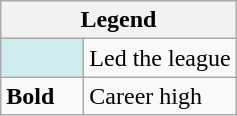<table class="wikitable">
<tr>
<th colspan="2">Legend</th>
</tr>
<tr>
<td style="background:#cfecec; width:3em;"></td>
<td>Led the league</td>
</tr>
<tr>
<td><strong>Bold</strong></td>
<td>Career high</td>
</tr>
</table>
